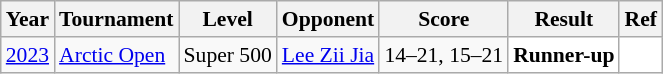<table class="sortable wikitable" style="font-size: 90%;">
<tr>
<th>Year</th>
<th>Tournament</th>
<th>Level</th>
<th>Opponent</th>
<th>Score</th>
<th>Result</th>
<th>Ref</th>
</tr>
<tr>
<td align="center"><a href='#'>2023</a></td>
<td align="left"><a href='#'>Arctic Open</a></td>
<td align="left">Super 500</td>
<td align="left"> <a href='#'>Lee Zii Jia</a></td>
<td align="left">14–21, 15–21</td>
<td style="text-align:left; background:white"> <strong>Runner-up</strong></td>
<td style="text-align:center; background:white"></td>
</tr>
</table>
